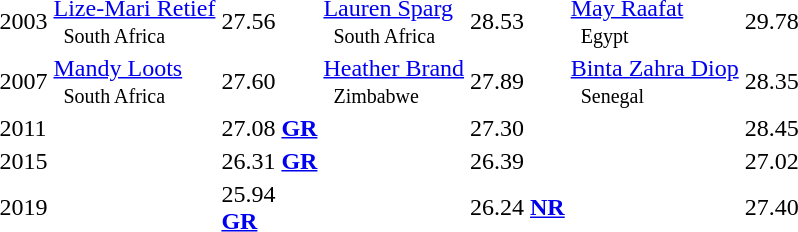<table>
<tr>
<td>2003</td>
<td><a href='#'>Lize-Mari Retief</a> <small><br>    South Africa</small></td>
<td>27.56</td>
<td><a href='#'>Lauren Sparg</a> <small><br>    South Africa</small></td>
<td>28.53</td>
<td><a href='#'>May Raafat</a> <small><br>    Egypt</small></td>
<td>29.78</td>
</tr>
<tr>
<td>2007</td>
<td><a href='#'>Mandy Loots</a> <small><br>   South Africa</small></td>
<td>27.60</td>
<td><a href='#'>Heather Brand</a> <small><br>   Zimbabwe</small></td>
<td>27.89</td>
<td><a href='#'>Binta Zahra Diop</a> <small><br>   Senegal</small></td>
<td>28.35</td>
</tr>
<tr>
<td>2011</td>
<td></td>
<td>27.08 <strong><a href='#'>GR</a></strong></td>
<td></td>
<td>27.30</td>
<td></td>
<td>28.45</td>
</tr>
<tr>
<td>2015</td>
<td></td>
<td>26.31 <strong><a href='#'>GR</a></strong></td>
<td></td>
<td>26.39</td>
<td></td>
<td>27.02</td>
</tr>
<tr>
<td>2019</td>
<td></td>
<td>25.94<br><strong><a href='#'>GR</a></strong></td>
<td></td>
<td>26.24 <strong><a href='#'>NR</a></strong></td>
<td></td>
<td>27.40</td>
</tr>
</table>
